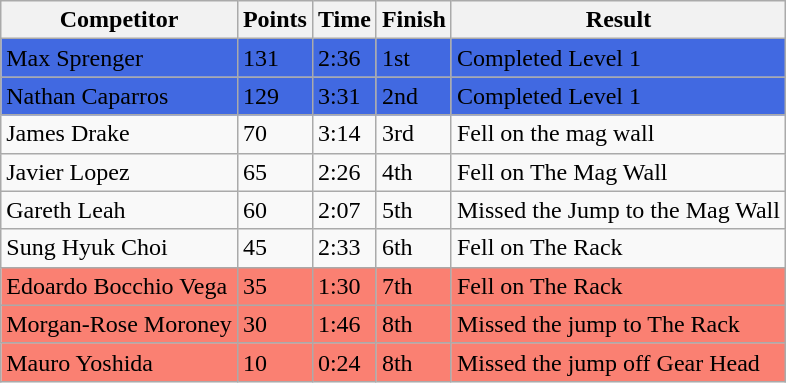<table class="wikitable sortable">
<tr>
<th nowrap="nowrap">Competitor</th>
<th>Points</th>
<th>Time</th>
<th>Finish</th>
<th>Result</th>
</tr>
<tr style="background:royalblue;">
<td> Max Sprenger</td>
<td>131</td>
<td>2:36</td>
<td>1st</td>
<td>Completed Level 1</td>
</tr>
<tr style="background:royalblue;">
<td> Nathan Caparros</td>
<td>129</td>
<td>3:31</td>
<td>2nd</td>
<td>Completed Level 1</td>
</tr>
<tr>
<td> James Drake</td>
<td>70</td>
<td>3:14</td>
<td>3rd</td>
<td>Fell on the mag wall</td>
</tr>
<tr>
<td> Javier Lopez</td>
<td>65</td>
<td>2:26</td>
<td>4th</td>
<td>Fell on The Mag Wall</td>
</tr>
<tr>
<td> Gareth Leah</td>
<td>60</td>
<td>2:07</td>
<td>5th</td>
<td>Missed the Jump to the Mag Wall</td>
</tr>
<tr>
<td> Sung Hyuk Choi</td>
<td>45</td>
<td>2:33</td>
<td>6th</td>
<td>Fell on The Rack</td>
</tr>
<tr style="background-color:#fa8072">
<td> Edoardo Bocchio Vega</td>
<td>35</td>
<td>1:30</td>
<td>7th</td>
<td>Fell on The Rack</td>
</tr>
<tr style="background-color:#fa8072">
<td> Morgan-Rose Moroney</td>
<td>30</td>
<td>1:46</td>
<td>8th</td>
<td>Missed the jump to The Rack</td>
</tr>
<tr style="background-color:#fa8072">
<td> Mauro Yoshida</td>
<td>10</td>
<td>0:24</td>
<td>8th</td>
<td>Missed the jump off Gear Head</td>
</tr>
</table>
